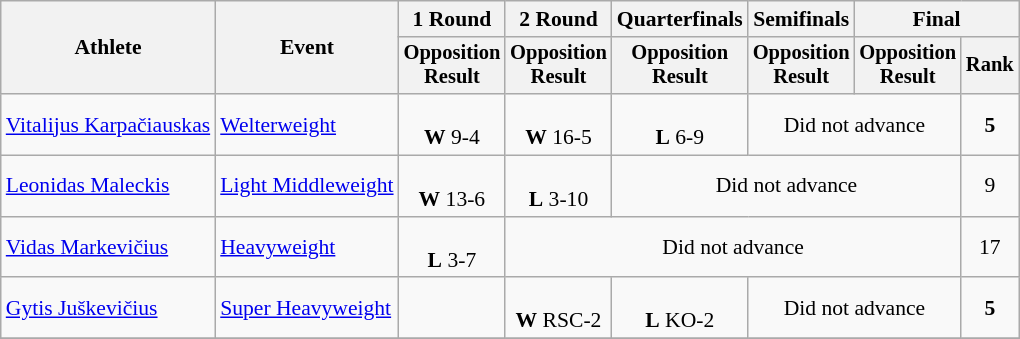<table class="wikitable" style="font-size:90%">
<tr>
<th rowspan="2">Athlete</th>
<th rowspan="2">Event</th>
<th>1 Round</th>
<th>2 Round</th>
<th>Quarterfinals</th>
<th>Semifinals</th>
<th colspan=2>Final</th>
</tr>
<tr style="font-size:95%">
<th>Opposition<br>Result</th>
<th>Opposition<br>Result</th>
<th>Opposition<br>Result</th>
<th>Opposition<br>Result</th>
<th>Opposition<br>Result</th>
<th>Rank</th>
</tr>
<tr align=center>
<td align=left><a href='#'>Vitalijus Karpačiauskas</a></td>
<td align=left><a href='#'>Welterweight</a></td>
<td> <br><strong>W</strong> 9-4</td>
<td> <br><strong>W</strong> 16-5</td>
<td><br><strong>L</strong> 6-9</td>
<td colspan=2 align=center>Did not advance</td>
<td><strong>5</strong></td>
</tr>
<tr align=center>
<td align=left><a href='#'>Leonidas Maleckis</a></td>
<td align=left><a href='#'>Light Middleweight</a></td>
<td><br><strong>W</strong> 13-6</td>
<td><br><strong>L</strong> 3-10</td>
<td colspan=3 align=center>Did not advance</td>
<td>9</td>
</tr>
<tr align=center>
<td align=left><a href='#'>Vidas Markevičius</a></td>
<td align=left><a href='#'>Heavyweight</a></td>
<td><br><strong>L</strong> 3-7</td>
<td colspan=4 align=center>Did not advance</td>
<td>17</td>
</tr>
<tr align=center>
<td align=left><a href='#'>Gytis Juškevičius</a></td>
<td align=left><a href='#'>Super Heavyweight</a></td>
<td></td>
<td><br><strong>W</strong> RSC-2</td>
<td><br><strong>L</strong> KO-2</td>
<td colspan=2 align=center>Did not advance</td>
<td><strong>5</strong></td>
</tr>
<tr>
</tr>
</table>
